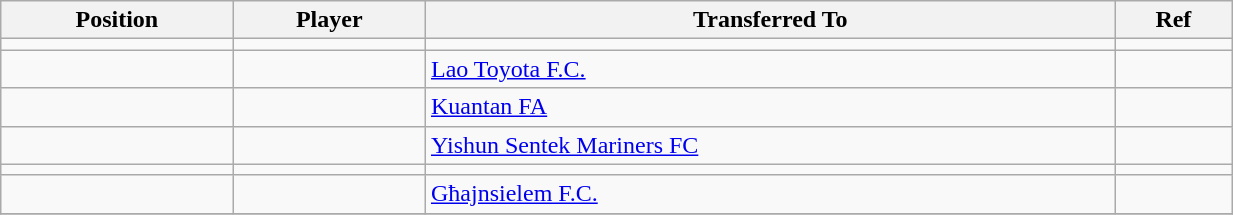<table class="wikitable sortable" style="width:65%; text-align:center; font-size:100%; text-align:left;">
<tr>
<th><strong>Position</strong></th>
<th><strong>Player</strong></th>
<th><strong>Transferred To</strong></th>
<th><strong>Ref</strong></th>
</tr>
<tr>
<td></td>
<td></td>
<td></td>
<td></td>
</tr>
<tr>
<td></td>
<td></td>
<td> <a href='#'>Lao Toyota F.C.</a></td>
<td></td>
</tr>
<tr>
<td></td>
<td></td>
<td> <a href='#'>Kuantan FA</a></td>
<td></td>
</tr>
<tr>
<td></td>
<td></td>
<td> <a href='#'>Yishun Sentek Mariners FC</a></td>
<td></td>
</tr>
<tr>
<td></td>
<td></td>
<td></td>
<td></td>
</tr>
<tr>
<td></td>
<td></td>
<td> <a href='#'>Għajnsielem F.C.</a></td>
<td></td>
</tr>
<tr>
</tr>
</table>
